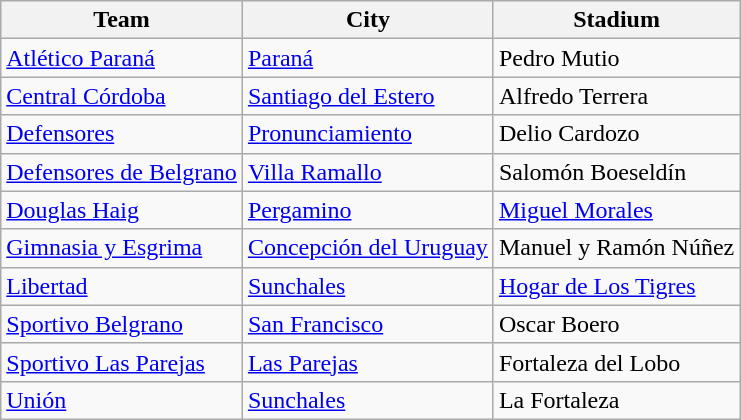<table class="wikitable sortable">
<tr>
<th>Team</th>
<th>City</th>
<th>Stadium</th>
</tr>
<tr>
<td> <a href='#'>Atlético Paraná</a></td>
<td><a href='#'>Paraná</a></td>
<td>Pedro Mutio</td>
</tr>
<tr>
<td> <a href='#'>Central Córdoba</a></td>
<td><a href='#'>Santiago del Estero</a></td>
<td>Alfredo Terrera</td>
</tr>
<tr>
<td> <a href='#'>Defensores</a></td>
<td><a href='#'>Pronunciamiento</a></td>
<td>Delio Cardozo</td>
</tr>
<tr>
<td> <a href='#'>Defensores de Belgrano</a></td>
<td><a href='#'>Villa Ramallo</a></td>
<td>Salomón Boeseldín</td>
</tr>
<tr>
<td> <a href='#'>Douglas Haig</a></td>
<td><a href='#'>Pergamino</a></td>
<td><a href='#'>Miguel Morales</a></td>
</tr>
<tr>
<td> <a href='#'>Gimnasia y Esgrima</a></td>
<td><a href='#'>Concepción del Uruguay</a></td>
<td>Manuel y Ramón Núñez</td>
</tr>
<tr>
<td> <a href='#'>Libertad</a></td>
<td><a href='#'>Sunchales</a></td>
<td><a href='#'>Hogar de Los Tigres</a></td>
</tr>
<tr>
<td> <a href='#'>Sportivo Belgrano</a></td>
<td><a href='#'>San Francisco</a></td>
<td>Oscar Boero</td>
</tr>
<tr>
<td> <a href='#'>Sportivo Las Parejas</a></td>
<td><a href='#'>Las Parejas</a></td>
<td>Fortaleza del Lobo</td>
</tr>
<tr>
<td> <a href='#'>Unión</a></td>
<td><a href='#'>Sunchales</a></td>
<td>La Fortaleza</td>
</tr>
</table>
